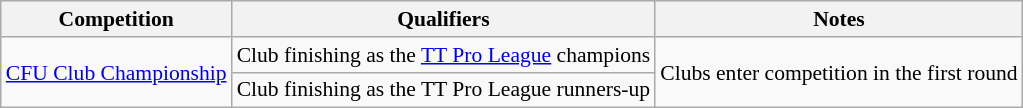<table class="wikitable" style="font-size:90%;">
<tr>
<th>Competition</th>
<th>Qualifiers</th>
<th>Notes</th>
</tr>
<tr>
<td rowspan="2"><a href='#'>CFU Club Championship</a></td>
<td>Club finishing as the <a href='#'>TT Pro League</a> champions</td>
<td rowspan="2">Clubs enter competition in the first round</td>
</tr>
<tr>
<td>Club finishing as the TT Pro League runners-up</td>
</tr>
</table>
